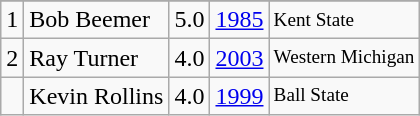<table class="wikitable">
<tr>
</tr>
<tr>
<td>1</td>
<td>Bob Beemer</td>
<td>5.0</td>
<td><a href='#'>1985</a></td>
<td style="font-size:80%;">Kent State</td>
</tr>
<tr>
<td>2</td>
<td>Ray Turner</td>
<td>4.0</td>
<td><a href='#'>2003</a></td>
<td style="font-size:80%;">Western Michigan</td>
</tr>
<tr>
<td></td>
<td>Kevin Rollins</td>
<td>4.0</td>
<td><a href='#'>1999</a></td>
<td style="font-size:80%;">Ball State</td>
</tr>
</table>
